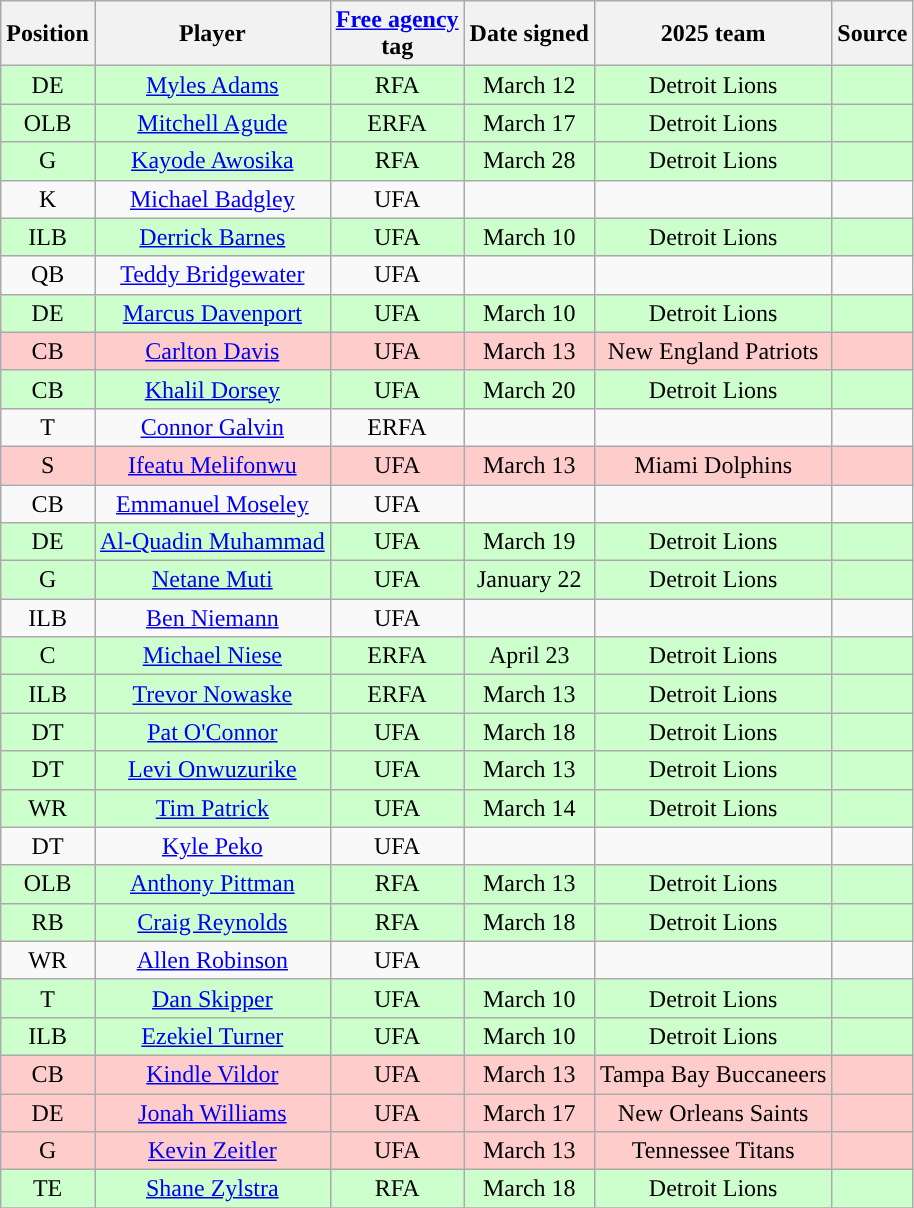<table class="wikitable" style="text-align:center">
<tr>
<th>Position</th>
<th>Player</th>
<th><a href='#'><span>Free agency</span></a><br>tag</th>
<th>Date signed</th>
<th>2025 team</th>
<th>Source</th>
</tr>
<tr bgcolor=ccffcc>
<td>DE</td>
<td><a href='#'>Myles Adams</a></td>
<td>RFA</td>
<td>March 12</td>
<td>Detroit Lions</td>
<td></td>
</tr>
<tr bgcolor=ccffcc>
<td>OLB</td>
<td><a href='#'>Mitchell Agude</a></td>
<td>ERFA</td>
<td>March 17</td>
<td>Detroit Lions</td>
<td></td>
</tr>
<tr bgcolor=ccffcc>
<td>G</td>
<td><a href='#'>Kayode Awosika</a></td>
<td>RFA</td>
<td>March 28</td>
<td>Detroit Lions</td>
<td></td>
</tr>
<tr>
<td>K</td>
<td><a href='#'>Michael Badgley</a></td>
<td>UFA</td>
<td></td>
<td></td>
<td></td>
</tr>
<tr bgcolor=ccffcc>
<td>ILB</td>
<td><a href='#'>Derrick Barnes</a></td>
<td>UFA</td>
<td>March 10</td>
<td>Detroit Lions</td>
<td></td>
</tr>
<tr>
<td>QB</td>
<td><a href='#'>Teddy Bridgewater</a></td>
<td>UFA</td>
<td></td>
<td></td>
<td></td>
</tr>
<tr bgcolor=ccffcc>
<td>DE</td>
<td><a href='#'>Marcus Davenport</a></td>
<td>UFA</td>
<td>March 10</td>
<td>Detroit Lions</td>
<td></td>
</tr>
<tr bgcolor=ffcccc>
<td>CB</td>
<td><a href='#'>Carlton Davis</a></td>
<td>UFA</td>
<td>March 13</td>
<td>New England Patriots</td>
<td></td>
</tr>
<tr bgcolor=ccffcc>
<td>CB</td>
<td><a href='#'>Khalil Dorsey</a></td>
<td>UFA</td>
<td>March 20</td>
<td>Detroit Lions</td>
<td></td>
</tr>
<tr>
<td>T</td>
<td><a href='#'>Connor Galvin</a></td>
<td>ERFA</td>
<td></td>
<td></td>
<td></td>
</tr>
<tr bgcolor=ffcccc>
<td>S</td>
<td><a href='#'>Ifeatu Melifonwu</a></td>
<td>UFA</td>
<td>March 13</td>
<td>Miami Dolphins</td>
<td></td>
</tr>
<tr>
<td>CB</td>
<td><a href='#'>Emmanuel Moseley</a></td>
<td>UFA</td>
<td></td>
<td></td>
<td></td>
</tr>
<tr bgcolor=ccffcc>
<td>DE</td>
<td><a href='#'>Al-Quadin Muhammad</a></td>
<td>UFA</td>
<td>March 19</td>
<td>Detroit Lions</td>
<td></td>
</tr>
<tr bgcolor=ccffcc>
<td>G</td>
<td><a href='#'>Netane Muti</a></td>
<td>UFA</td>
<td>January 22</td>
<td>Detroit Lions</td>
<td></td>
</tr>
<tr>
<td>ILB</td>
<td><a href='#'>Ben Niemann</a></td>
<td>UFA</td>
<td></td>
<td></td>
<td></td>
</tr>
<tr bgcolor=ccffcc>
<td>C</td>
<td><a href='#'>Michael Niese</a></td>
<td>ERFA</td>
<td>April 23</td>
<td>Detroit Lions</td>
<td></td>
</tr>
<tr bgcolor=ccffcc>
<td>ILB</td>
<td><a href='#'>Trevor Nowaske</a></td>
<td>ERFA</td>
<td>March 13</td>
<td>Detroit Lions</td>
<td></td>
</tr>
<tr bgcolor=ccffcc>
<td>DT</td>
<td><a href='#'>Pat O'Connor</a></td>
<td>UFA</td>
<td>March 18</td>
<td>Detroit Lions</td>
<td></td>
</tr>
<tr bgcolor=ccffcc>
<td>DT</td>
<td><a href='#'>Levi Onwuzurike</a></td>
<td>UFA</td>
<td>March 13</td>
<td>Detroit Lions</td>
<td></td>
</tr>
<tr bgcolor=ccffcc>
<td>WR</td>
<td><a href='#'>Tim Patrick</a></td>
<td>UFA</td>
<td>March 14</td>
<td>Detroit Lions</td>
<td></td>
</tr>
<tr>
<td>DT</td>
<td><a href='#'>Kyle Peko</a></td>
<td>UFA</td>
<td></td>
<td></td>
<td></td>
</tr>
<tr bgcolor=ccffcc>
<td>OLB</td>
<td><a href='#'>Anthony Pittman</a></td>
<td>RFA</td>
<td>March 13</td>
<td>Detroit Lions</td>
<td></td>
</tr>
<tr bgcolor=ccffcc>
<td>RB</td>
<td><a href='#'>Craig Reynolds</a></td>
<td>RFA</td>
<td>March 18</td>
<td>Detroit Lions</td>
<td></td>
</tr>
<tr>
<td>WR</td>
<td><a href='#'>Allen Robinson</a></td>
<td>UFA</td>
<td></td>
<td></td>
<td></td>
</tr>
<tr bgcolor=ccffcc>
<td>T</td>
<td><a href='#'>Dan Skipper</a></td>
<td>UFA</td>
<td>March 10</td>
<td>Detroit Lions</td>
<td></td>
</tr>
<tr bgcolor=ccffcc>
<td>ILB</td>
<td><a href='#'>Ezekiel Turner</a></td>
<td>UFA</td>
<td>March 10</td>
<td>Detroit Lions</td>
<td></td>
</tr>
<tr bgcolor=ffcccc>
<td>CB</td>
<td><a href='#'>Kindle Vildor</a></td>
<td>UFA</td>
<td>March 13</td>
<td>Tampa Bay Buccaneers</td>
<td></td>
</tr>
<tr bgcolor=ffcccc>
<td>DE</td>
<td><a href='#'>Jonah Williams</a></td>
<td>UFA</td>
<td>March 17</td>
<td>New Orleans Saints</td>
<td></td>
</tr>
<tr bgcolor=ffcccc>
<td>G</td>
<td><a href='#'>Kevin Zeitler</a></td>
<td>UFA</td>
<td>March 13</td>
<td>Tennessee Titans</td>
<td></td>
</tr>
<tr bgcolor=ccffcc>
<td>TE</td>
<td><a href='#'>Shane Zylstra</a></td>
<td>RFA</td>
<td>March 18</td>
<td>Detroit Lions</td>
<td></td>
</tr>
<tr>
</tr>
</table>
